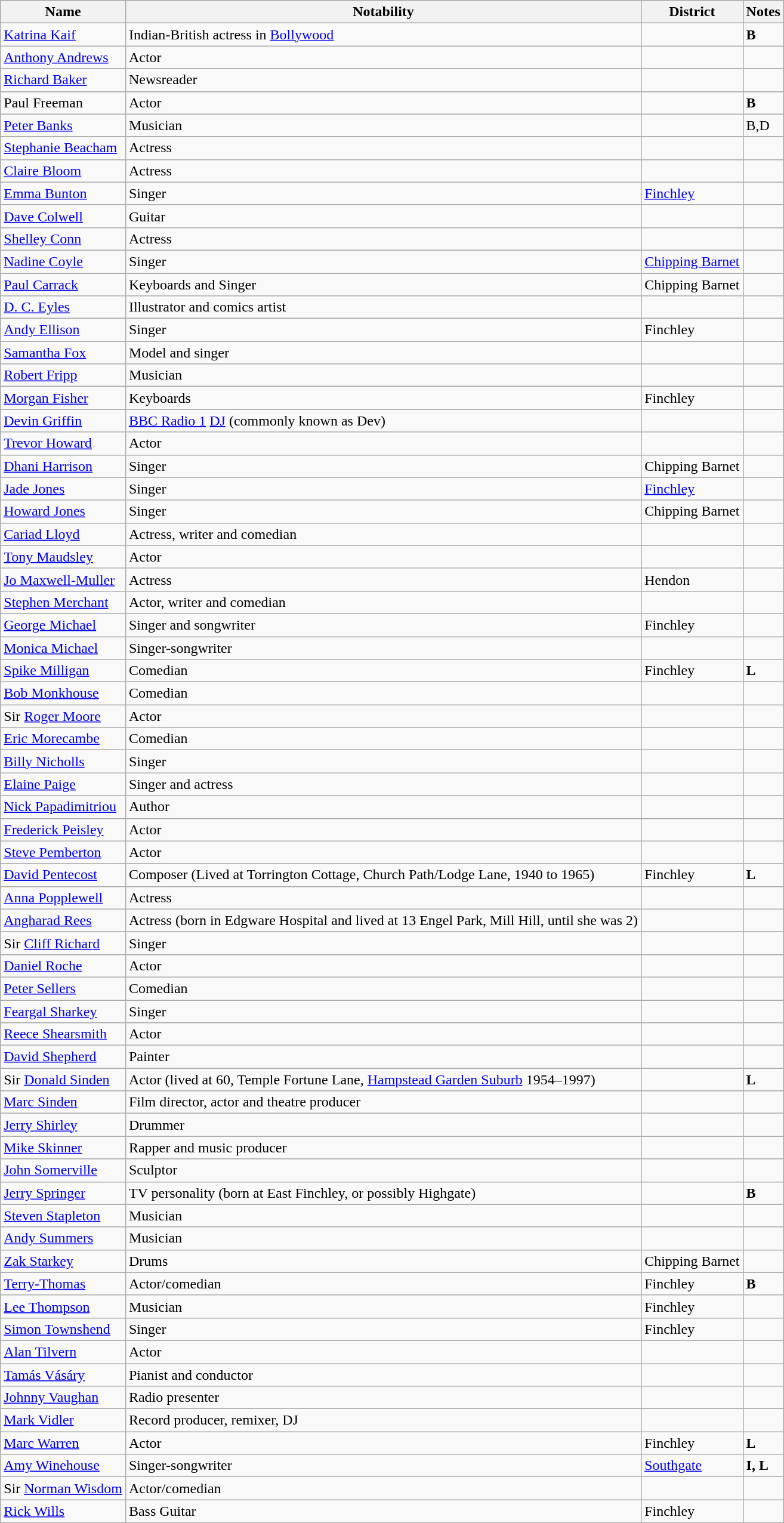<table class="wikitable sortable">
<tr>
<th>Name</th>
<th>Notability</th>
<th>District</th>
<th>Notes</th>
</tr>
<tr>
<td><a href='#'>Katrina Kaif</a></td>
<td>Indian-British actress in <a href='#'>Bollywood</a></td>
<td></td>
<td><strong>B</strong></td>
</tr>
<tr>
<td><a href='#'>Anthony Andrews</a></td>
<td>Actor</td>
<td></td>
<td></td>
</tr>
<tr>
<td><a href='#'>Richard Baker</a></td>
<td>Newsreader</td>
<td></td>
<td></td>
</tr>
<tr>
<td>Paul Freeman</td>
<td>Actor</td>
<td></td>
<td><strong>B</strong></td>
</tr>
<tr>
<td><a href='#'>Peter Banks</a></td>
<td>Musician</td>
<td></td>
<td>B,D</td>
</tr>
<tr>
<td><a href='#'>Stephanie Beacham</a></td>
<td>Actress</td>
<td></td>
<td></td>
</tr>
<tr>
<td><a href='#'>Claire Bloom</a></td>
<td>Actress</td>
<td></td>
<td></td>
</tr>
<tr>
<td><a href='#'>Emma Bunton</a></td>
<td>Singer</td>
<td><a href='#'>Finchley</a></td>
<td></td>
</tr>
<tr>
<td><a href='#'>Dave Colwell</a></td>
<td>Guitar</td>
<td></td>
<td></td>
</tr>
<tr>
<td><a href='#'>Shelley Conn</a></td>
<td>Actress</td>
<td></td>
<td></td>
</tr>
<tr>
<td><a href='#'>Nadine Coyle</a></td>
<td>Singer</td>
<td><a href='#'>Chipping Barnet</a></td>
<td></td>
</tr>
<tr>
<td><a href='#'>Paul Carrack</a></td>
<td>Keyboards and Singer</td>
<td>Chipping Barnet</td>
<td></td>
</tr>
<tr>
<td><a href='#'>D. C. Eyles</a></td>
<td>Illustrator and comics artist</td>
<td></td>
<td></td>
</tr>
<tr>
<td><a href='#'>Andy Ellison</a></td>
<td>Singer</td>
<td>Finchley</td>
<td></td>
</tr>
<tr>
<td><a href='#'>Samantha Fox</a></td>
<td>Model and singer</td>
<td></td>
<td></td>
</tr>
<tr>
<td><a href='#'>Robert Fripp</a></td>
<td>Musician</td>
<td></td>
<td></td>
</tr>
<tr>
<td><a href='#'>Morgan Fisher</a></td>
<td>Keyboards</td>
<td>Finchley</td>
<td></td>
</tr>
<tr>
<td><a href='#'>Devin Griffin</a></td>
<td><a href='#'>BBC Radio 1</a> <a href='#'>DJ</a> (commonly known as Dev)</td>
<td></td>
<td></td>
</tr>
<tr>
<td><a href='#'>Trevor Howard</a></td>
<td>Actor</td>
<td></td>
<td></td>
</tr>
<tr>
<td><a href='#'>Dhani Harrison</a></td>
<td>Singer</td>
<td>Chipping Barnet</td>
<td></td>
</tr>
<tr>
<td><a href='#'>Jade Jones</a></td>
<td>Singer</td>
<td><a href='#'>Finchley</a></td>
<td></td>
</tr>
<tr>
<td><a href='#'>Howard Jones</a></td>
<td>Singer</td>
<td>Chipping Barnet</td>
<td></td>
</tr>
<tr>
<td><a href='#'>Cariad Lloyd</a></td>
<td>Actress, writer and comedian</td>
<td></td>
<td></td>
</tr>
<tr>
<td><a href='#'>Tony Maudsley</a></td>
<td>Actor</td>
<td></td>
<td></td>
</tr>
<tr>
<td><a href='#'>Jo Maxwell-Muller</a></td>
<td>Actress</td>
<td>Hendon</td>
</tr>
<tr>
<td><a href='#'>Stephen Merchant</a></td>
<td>Actor, writer and comedian </td>
<td></td>
<td></td>
</tr>
<tr>
<td><a href='#'>George Michael</a></td>
<td>Singer and songwriter</td>
<td>Finchley</td>
<td></td>
</tr>
<tr>
<td><a href='#'>Monica Michael</a></td>
<td>Singer-songwriter</td>
<td></td>
<td></td>
</tr>
<tr>
<td><a href='#'>Spike Milligan</a></td>
<td>Comedian</td>
<td>Finchley</td>
<td><strong>L</strong></td>
</tr>
<tr>
<td><a href='#'>Bob Monkhouse</a></td>
<td>Comedian</td>
<td></td>
<td></td>
</tr>
<tr>
<td>Sir <a href='#'>Roger Moore</a></td>
<td>Actor</td>
<td></td>
<td></td>
</tr>
<tr>
<td><a href='#'>Eric Morecambe</a></td>
<td>Comedian</td>
<td></td>
<td></td>
</tr>
<tr>
<td><a href='#'>Billy Nicholls</a></td>
<td>Singer</td>
<td></td>
<td></td>
</tr>
<tr>
<td><a href='#'>Elaine Paige</a></td>
<td>Singer and actress</td>
<td></td>
<td></td>
</tr>
<tr>
<td><a href='#'>Nick Papadimitriou</a></td>
<td>Author</td>
<td></td>
<td></td>
</tr>
<tr>
<td><a href='#'>Frederick Peisley</a></td>
<td>Actor</td>
<td></td>
<td></td>
</tr>
<tr>
<td><a href='#'>Steve Pemberton</a></td>
<td>Actor</td>
<td></td>
<td></td>
</tr>
<tr>
<td><a href='#'>David Pentecost</a></td>
<td>Composer (Lived at Torrington Cottage, Church Path/Lodge Lane, 1940 to 1965)</td>
<td>Finchley</td>
<td><strong>L</strong></td>
</tr>
<tr>
<td><a href='#'>Anna Popplewell</a></td>
<td>Actress</td>
<td></td>
<td></td>
</tr>
<tr>
<td><a href='#'>Angharad Rees</a></td>
<td>Actress (born in Edgware Hospital and lived at 13 Engel Park, Mill Hill, until she was 2)</td>
<td></td>
<td></td>
</tr>
<tr>
<td>Sir <a href='#'>Cliff Richard</a></td>
<td>Singer </td>
<td></td>
<td></td>
</tr>
<tr>
<td><a href='#'>Daniel Roche</a></td>
<td>Actor</td>
<td></td>
<td></td>
</tr>
<tr>
<td><a href='#'>Peter Sellers</a></td>
<td>Comedian </td>
<td></td>
<td></td>
</tr>
<tr>
<td><a href='#'>Feargal Sharkey</a></td>
<td>Singer </td>
<td></td>
<td></td>
</tr>
<tr>
<td><a href='#'>Reece Shearsmith</a></td>
<td>Actor</td>
<td></td>
<td></td>
</tr>
<tr>
<td><a href='#'>David Shepherd</a></td>
<td>Painter</td>
<td></td>
<td></td>
</tr>
<tr>
<td>Sir <a href='#'>Donald Sinden</a></td>
<td>Actor (lived at 60, Temple Fortune Lane, <a href='#'>Hampstead Garden Suburb</a> 1954–1997)</td>
<td></td>
<td><strong>L</strong></td>
</tr>
<tr>
<td><a href='#'>Marc Sinden</a></td>
<td>Film director, actor and theatre producer</td>
<td></td>
<td></td>
</tr>
<tr>
<td><a href='#'>Jerry Shirley</a></td>
<td>Drummer</td>
<td></td>
<td></td>
</tr>
<tr>
<td><a href='#'>Mike Skinner</a></td>
<td>Rapper and music producer</td>
<td></td>
<td></td>
</tr>
<tr>
<td><a href='#'>John Somerville</a></td>
<td>Sculptor</td>
<td></td>
<td></td>
</tr>
<tr>
<td><a href='#'>Jerry Springer</a></td>
<td>TV personality (born at East Finchley, or possibly Highgate)</td>
<td></td>
<td><strong>B</strong></td>
</tr>
<tr>
<td><a href='#'>Steven Stapleton</a></td>
<td>Musician</td>
<td></td>
<td></td>
</tr>
<tr>
<td><a href='#'>Andy Summers</a></td>
<td>Musician</td>
<td></td>
<td></td>
</tr>
<tr>
<td><a href='#'>Zak Starkey</a></td>
<td>Drums</td>
<td>Chipping Barnet</td>
<td></td>
</tr>
<tr>
<td><a href='#'>Terry-Thomas</a></td>
<td>Actor/comedian</td>
<td>Finchley</td>
<td><strong>B</strong></td>
</tr>
<tr>
<td><a href='#'>Lee Thompson</a></td>
<td>Musician</td>
<td>Finchley</td>
<td></td>
</tr>
<tr>
<td><a href='#'>Simon Townshend</a></td>
<td>Singer</td>
<td>Finchley</td>
<td></td>
</tr>
<tr>
<td><a href='#'>Alan Tilvern</a></td>
<td>Actor </td>
<td></td>
<td></td>
</tr>
<tr>
<td><a href='#'>Tamás Vásáry</a></td>
<td>Pianist and conductor </td>
<td></td>
<td></td>
</tr>
<tr>
<td><a href='#'>Johnny Vaughan</a></td>
<td>Radio presenter</td>
<td></td>
<td></td>
</tr>
<tr>
<td><a href='#'>Mark Vidler</a></td>
<td>Record producer, remixer, DJ</td>
<td></td>
<td></td>
</tr>
<tr>
<td><a href='#'>Marc Warren</a></td>
<td>Actor</td>
<td>Finchley</td>
<td><strong>L</strong></td>
</tr>
<tr>
<td><a href='#'>Amy Winehouse</a></td>
<td>Singer-songwriter</td>
<td><a href='#'>Southgate</a></td>
<td><strong>I, L</strong></td>
</tr>
<tr>
<td>Sir <a href='#'>Norman Wisdom</a></td>
<td>Actor/comedian</td>
<td></td>
<td></td>
</tr>
<tr>
<td><a href='#'>Rick Wills</a></td>
<td>Bass Guitar</td>
<td>Finchley</td>
<td></td>
</tr>
</table>
